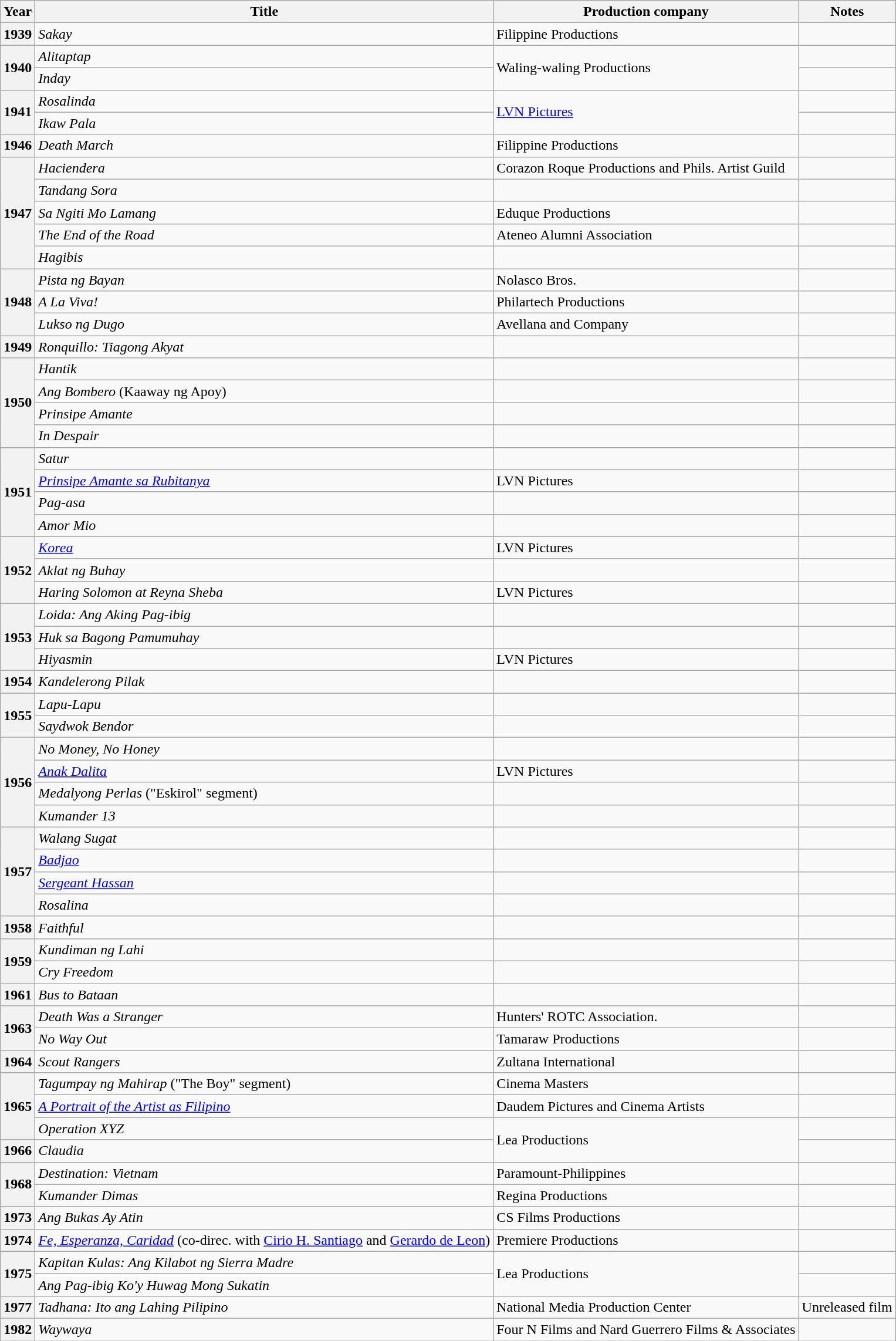<table class= "wikitable plainrowheaders sortable">
<tr>
<th scope="col">Year</th>
<th scope="col">Title</th>
<th scope="col">Production company</th>
<th scope="col">Notes</th>
</tr>
<tr>
<th scope="row">1939</th>
<td><em>Sakay</em></td>
<td>Filippine Productions</td>
<td></td>
</tr>
<tr>
<th scope="row" rowspan="2">1940</th>
<td><em>Alitaptap</em></td>
<td rowspan="2">Waling-waling Productions</td>
<td></td>
</tr>
<tr>
<td><em>Inday</em></td>
<td></td>
</tr>
<tr>
<th scope="row" rowspan="2">1941</th>
<td><em>Rosalinda</em></td>
<td rowspan="2"><a href='#'>LVN Pictures</a></td>
<td></td>
</tr>
<tr>
<td><em>Ikaw Pala</em></td>
<td></td>
</tr>
<tr>
<th scope="row">1946</th>
<td><em>Death March</em></td>
<td>Filippine Productions</td>
<td></td>
</tr>
<tr>
<th scope="row" rowspan="5">1947</th>
<td><em>Haciendera</em></td>
<td>Corazon Roque Productions and Phils. Artist Guild</td>
<td></td>
</tr>
<tr>
<td><em>Tandang Sora</em></td>
<td></td>
<td></td>
</tr>
<tr>
<td><em>Sa Ngiti Mo Lamang</em></td>
<td>Eduque Productions</td>
<td></td>
</tr>
<tr>
<td><em>The End of the Road</em></td>
<td>Ateneo Alumni Association</td>
<td></td>
</tr>
<tr>
<td><em>Hagibis</em></td>
<td></td>
<td></td>
</tr>
<tr>
<th scope="row" rowspan="3">1948</th>
<td><em>Pista ng Bayan</em></td>
<td>Nolasco Bros.</td>
<td></td>
</tr>
<tr>
<td><em>A La Viva!</em></td>
<td>Philartech Productions</td>
<td></td>
</tr>
<tr>
<td><em>Lukso ng Dugo</em></td>
<td>Avellana and Company</td>
<td></td>
</tr>
<tr>
<th scope="row">1949</th>
<td><em>Ronquillo: Tiagong Akyat</em></td>
<td></td>
<td></td>
</tr>
<tr>
<th scope="row"  rowspan="4">1950</th>
<td><em>Hantik</em></td>
<td></td>
<td></td>
</tr>
<tr>
<td><em>Ang Bombero</em> (Kaaway ng Apoy)</td>
<td></td>
<td></td>
</tr>
<tr>
<td><em>Prinsipe Amante</em></td>
<td></td>
<td></td>
</tr>
<tr>
<td><em>In Despair</em></td>
<td></td>
<td></td>
</tr>
<tr>
<th scope="row" rowspan="4">1951</th>
<td><em>Satur</em></td>
<td></td>
<td></td>
</tr>
<tr>
<td><em><a href='#'>Prinsipe Amante sa Rubitanya</a></em></td>
<td>LVN Pictures</td>
<td></td>
</tr>
<tr>
<td><em>Pag-asa</em></td>
<td></td>
<td></td>
</tr>
<tr>
<td><em>Amor Mio</em></td>
<td></td>
<td></td>
</tr>
<tr>
<th scope="row" rowspan="3">1952</th>
<td><em><a href='#'>Korea</a></em></td>
<td>LVN Pictures</td>
<td></td>
</tr>
<tr>
<td><em>Aklat ng Buhay</em></td>
<td></td>
<td></td>
</tr>
<tr>
<td><em>Haring Solomon at Reyna Sheba</em></td>
<td>LVN Pictures</td>
<td></td>
</tr>
<tr>
<th scope="row" rowspan="3">1953</th>
<td><em>Loida: Ang Aking Pag-ibig</em></td>
<td></td>
<td></td>
</tr>
<tr>
<td><em>Huk sa Bagong Pamumuhay</em></td>
<td></td>
<td></td>
</tr>
<tr>
<td><em>Hiyasmin</em></td>
<td>LVN Pictures</td>
<td></td>
</tr>
<tr>
<th scope="row">1954</th>
<td><em>Kandelerong Pilak</em></td>
<td></td>
<td></td>
</tr>
<tr>
<th scope="row" rowspan="2">1955</th>
<td><em>Lapu-Lapu</em></td>
<td></td>
<td></td>
</tr>
<tr>
<td><em>Saydwok Bendor</em></td>
<td></td>
<td></td>
</tr>
<tr>
<th scope="row" rowspan="4">1956</th>
<td><em>No Money, No Honey</em> </td>
<td></td>
<td></td>
</tr>
<tr>
<td><em><a href='#'>Anak Dalita</a></em></td>
<td>LVN Pictures</td>
<td></td>
</tr>
<tr>
<td><em>Medalyong Perlas</em> ("Eskirol" segment)</td>
<td></td>
<td></td>
</tr>
<tr>
<td><em>Kumander 13</em></td>
<td></td>
<td></td>
</tr>
<tr>
<th scope="row" rowspan="4">1957</th>
<td><em>Walang Sugat</em></td>
<td></td>
<td></td>
</tr>
<tr>
<td><em><a href='#'>Badjao</a></em></td>
<td></td>
<td></td>
</tr>
<tr>
<td><em><a href='#'>Sergeant Hassan</a></em></td>
<td></td>
<td></td>
</tr>
<tr>
<td><em>Rosalina</em></td>
<td></td>
<td></td>
</tr>
<tr>
<th scope="row">1958</th>
<td><em>Faithful</em></td>
<td></td>
<td></td>
</tr>
<tr>
<th scope="row" rowspan="2">1959</th>
<td><em>Kundiman ng Lahi</em></td>
<td></td>
<td></td>
</tr>
<tr>
<td><em>Cry Freedom</em></td>
<td></td>
<td></td>
</tr>
<tr>
<th scope="row">1961</th>
<td><em>Bus to Bataan</em></td>
<td></td>
<td></td>
</tr>
<tr>
<th scope="row" rowspan="2">1963</th>
<td><em>Death Was a Stranger</em></td>
<td>Hunters' ROTC Association.</td>
<td></td>
</tr>
<tr>
<td><em>No Way Out</em></td>
<td>Tamaraw Productions</td>
<td></td>
</tr>
<tr>
<th scope="row">1964</th>
<td><em>Scout Rangers</em></td>
<td>Zultana International</td>
<td></td>
</tr>
<tr>
<th scope="row" rowspan="3">1965</th>
<td><em>Tagumpay ng Mahirap</em> ("The Boy" segment)</td>
<td>Cinema Masters</td>
<td></td>
</tr>
<tr>
<td><em><a href='#'>A Portrait of the Artist as Filipino</a></em></td>
<td>Daudem Pictures and Cinema Artists</td>
<td></td>
</tr>
<tr>
<td><em>Operation XYZ</em></td>
<td rowspan="2">Lea Productions</td>
<td></td>
</tr>
<tr>
<th scope="row">1966</th>
<td><em>Claudia</em></td>
<td></td>
</tr>
<tr>
<th scope="row" rowspan="2">1968</th>
<td><em>Destination: Vietnam</em></td>
<td>Paramount-Philippines</td>
<td></td>
</tr>
<tr>
<td><em>Kumander Dimas</em></td>
<td>Regina Productions</td>
<td></td>
</tr>
<tr>
<th scope="row">1973</th>
<td><em>Ang Bukas Ay Atin</em></td>
<td>CS Films Productions</td>
<td></td>
</tr>
<tr>
<th scope="row">1974</th>
<td><em><a href='#'>Fe, Esperanza, Caridad</a></em> (co-direc. with <a href='#'>Cirio H. Santiago</a> and <a href='#'>Gerardo de Leon</a>)</td>
<td>Premiere Productions</td>
<td></td>
</tr>
<tr>
<th scope="row" rowspan="2">1975</th>
<td><em>Kapitan Kulas: Ang Kilabot ng Sierra Madre</em></td>
<td rowspan="2">Lea Productions</td>
<td></td>
</tr>
<tr>
<td><em>Ang Pag-ibig Ko'y Huwag Mong Sukatin</em></td>
<td></td>
</tr>
<tr>
<th scope="row">1977</th>
<td><em>Tadhana: Ito ang Lahing Pilipino</em></td>
<td>National Media Production Center</td>
<td>Unreleased film</td>
</tr>
<tr>
<th scope="row">1982</th>
<td><em>Waywaya</em></td>
<td>Four N Films and Nard Guerrero Films & Associates</td>
<td></td>
</tr>
</table>
